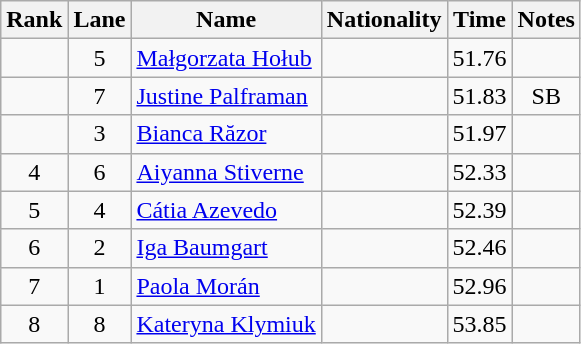<table class="wikitable sortable" style="text-align:center">
<tr>
<th>Rank</th>
<th>Lane</th>
<th>Name</th>
<th>Nationality</th>
<th>Time</th>
<th>Notes</th>
</tr>
<tr>
<td></td>
<td>5</td>
<td align=left><a href='#'>Małgorzata Hołub</a></td>
<td align=left></td>
<td>51.76</td>
<td></td>
</tr>
<tr>
<td></td>
<td>7</td>
<td align=left><a href='#'>Justine Palframan</a></td>
<td align=left></td>
<td>51.83</td>
<td>SB</td>
</tr>
<tr>
<td></td>
<td>3</td>
<td align=left><a href='#'>Bianca Răzor</a></td>
<td align=left></td>
<td>51.97</td>
<td></td>
</tr>
<tr>
<td>4</td>
<td>6</td>
<td align=left><a href='#'>Aiyanna Stiverne</a></td>
<td align=left></td>
<td>52.33</td>
<td></td>
</tr>
<tr>
<td>5</td>
<td>4</td>
<td align=left><a href='#'>Cátia Azevedo</a></td>
<td align=left></td>
<td>52.39</td>
<td></td>
</tr>
<tr>
<td>6</td>
<td>2</td>
<td align=left><a href='#'>Iga Baumgart</a></td>
<td align=left></td>
<td>52.46</td>
<td></td>
</tr>
<tr>
<td>7</td>
<td>1</td>
<td align=left><a href='#'>Paola Morán</a></td>
<td align=left></td>
<td>52.96</td>
<td></td>
</tr>
<tr>
<td>8</td>
<td>8</td>
<td align=left><a href='#'>Kateryna Klymiuk</a></td>
<td align=left></td>
<td>53.85</td>
<td></td>
</tr>
</table>
